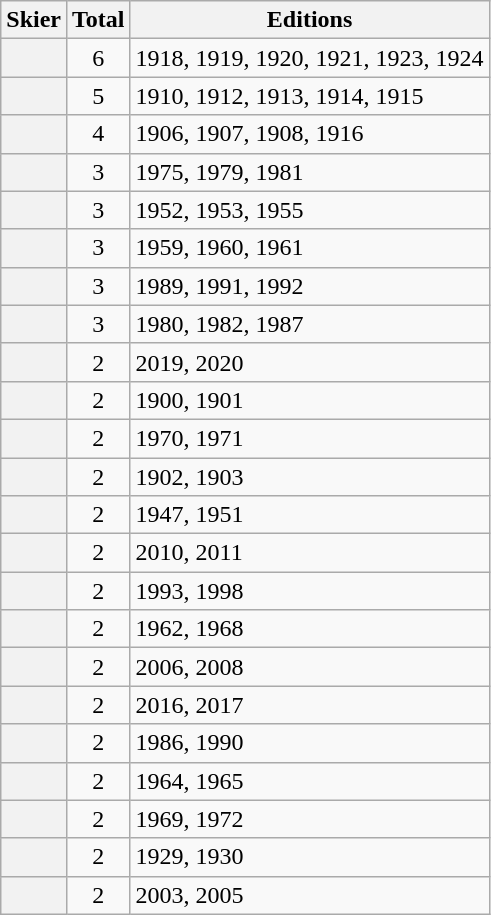<table class="sortable plainrowheaders wikitable">
<tr>
<th scope=col>Skier</th>
<th scope=col>Total</th>
<th scope=col class="unsortable">Editions</th>
</tr>
<tr>
<th scope=row></th>
<td align=center>6</td>
<td>1918, 1919, 1920, 1921, 1923, 1924</td>
</tr>
<tr>
<th scope=row></th>
<td align=center>5</td>
<td>1910, 1912, 1913, 1914, 1915</td>
</tr>
<tr>
<th scope=row></th>
<td align=center>4</td>
<td>1906, 1907, 1908, 1916</td>
</tr>
<tr>
<th scope=row></th>
<td align=center>3</td>
<td>1975, 1979, 1981</td>
</tr>
<tr>
<th scope=row></th>
<td align=center>3</td>
<td>1952, 1953, 1955</td>
</tr>
<tr>
<th scope=row></th>
<td align=center>3</td>
<td>1959, 1960, 1961</td>
</tr>
<tr>
<th scope=row></th>
<td align=center>3</td>
<td>1989, 1991, 1992</td>
</tr>
<tr>
<th scope=row></th>
<td align=center>3</td>
<td>1980, 1982, 1987</td>
</tr>
<tr>
<th scope=row></th>
<td align=center>2</td>
<td>2019, 2020</td>
</tr>
<tr>
<th scope=row></th>
<td align=center>2</td>
<td>1900, 1901</td>
</tr>
<tr>
<th scope=row></th>
<td align=center>2</td>
<td>1970, 1971</td>
</tr>
<tr>
<th scope=row></th>
<td align=center>2</td>
<td>1902, 1903</td>
</tr>
<tr>
<th scope=row></th>
<td align=center>2</td>
<td>1947, 1951</td>
</tr>
<tr>
<th scope=row></th>
<td align=center>2</td>
<td>2010, 2011</td>
</tr>
<tr>
<th scope=row></th>
<td align=center>2</td>
<td>1993, 1998</td>
</tr>
<tr>
<th scope=row></th>
<td align=center>2</td>
<td>1962, 1968</td>
</tr>
<tr>
<th scope=row></th>
<td align=center>2</td>
<td>2006, 2008</td>
</tr>
<tr>
<th scope=row></th>
<td align=center>2</td>
<td>2016, 2017</td>
</tr>
<tr>
<th scope=row></th>
<td align=center>2</td>
<td>1986, 1990</td>
</tr>
<tr>
<th scope=row></th>
<td align=center>2</td>
<td>1964, 1965</td>
</tr>
<tr>
<th scope=row></th>
<td align=center>2</td>
<td>1969, 1972</td>
</tr>
<tr>
<th scope=row></th>
<td align=center>2</td>
<td>1929, 1930</td>
</tr>
<tr>
<th scope=row></th>
<td align=center>2</td>
<td>2003, 2005</td>
</tr>
</table>
